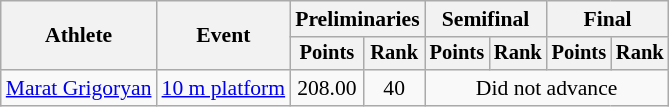<table class="wikitable" style="text-align:center; font-size:90%;">
<tr>
<th rowspan=2>Athlete</th>
<th rowspan=2>Event</th>
<th colspan=2>Preliminaries</th>
<th colspan=2>Semifinal</th>
<th colspan=2>Final</th>
</tr>
<tr style="font-size:95%">
<th>Points</th>
<th>Rank</th>
<th>Points</th>
<th>Rank</th>
<th>Points</th>
<th>Rank</th>
</tr>
<tr>
<td align=left><a href='#'>Marat Grigoryan</a></td>
<td align=left><a href='#'>10 m platform</a></td>
<td>208.00</td>
<td>40</td>
<td colspan=4>Did not advance</td>
</tr>
</table>
